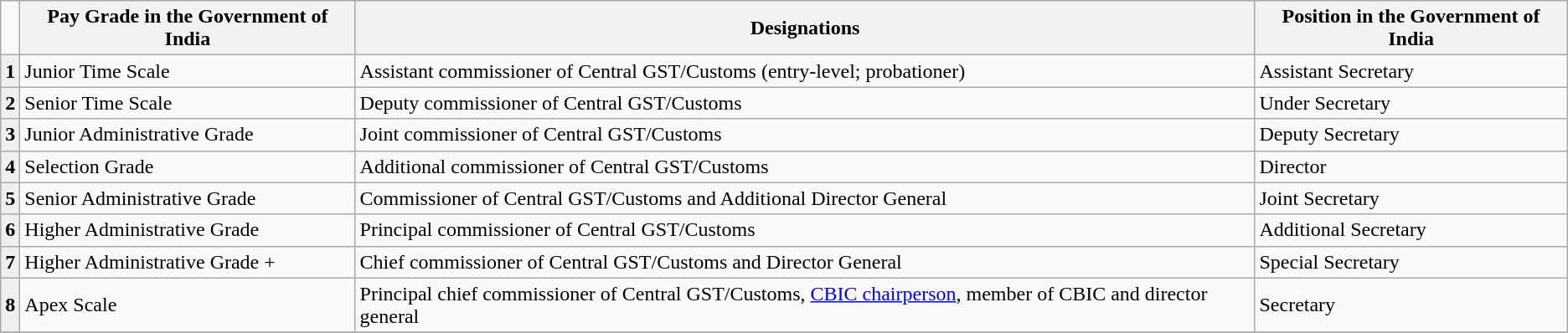<table class="wikitable plainrowheaders">
<tr>
<td></td>
<th scope="col">Pay Grade in the Government of India</th>
<th scope="col">Designations</th>
<th scope="col">Position in the Government of India</th>
</tr>
<tr>
<th scope="row" style="background:#efefef;">1</th>
<td>Junior Time Scale</td>
<td>Assistant commissioner of Central GST/Customs (entry-level; probationer)</td>
<td>Assistant Secretary</td>
</tr>
<tr>
<th scope="row" style="background:#efefef;">2</th>
<td>Senior Time Scale</td>
<td>Deputy commissioner of Central GST/Customs</td>
<td>Under Secretary</td>
</tr>
<tr>
<th scope="row" style="background:#efefef;">3</th>
<td>Junior Administrative Grade</td>
<td>Joint commissioner of Central GST/Customs</td>
<td>Deputy Secretary</td>
</tr>
<tr>
<th scope="row" style="background:#efefef;">4</th>
<td>Selection Grade</td>
<td>Additional commissioner of Central GST/Customs</td>
<td>Director</td>
</tr>
<tr>
<th scope="row" style="background:#efefef;">5</th>
<td>Senior Administrative Grade</td>
<td>Commissioner of Central GST/Customs and Additional Director General</td>
<td>Joint Secretary</td>
</tr>
<tr>
<th scope="row" style="background:#efefef;">6</th>
<td>Higher Administrative Grade</td>
<td>Principal commissioner of Central GST/Customs</td>
<td>Additional Secretary</td>
</tr>
<tr>
<th scope="row" style="background:#efefef;">7</th>
<td>Higher Administrative Grade +</td>
<td>Chief commissioner of Central GST/Customs and Director General</td>
<td>Special Secretary</td>
</tr>
<tr>
<th scope="row" style="background:#efefef;">8</th>
<td>Apex Scale</td>
<td>Principal chief commissioner of Central GST/Customs, <a href='#'>CBIC chairperson</a>, member of CBIC and director general</td>
<td>Secretary</td>
</tr>
<tr>
</tr>
</table>
